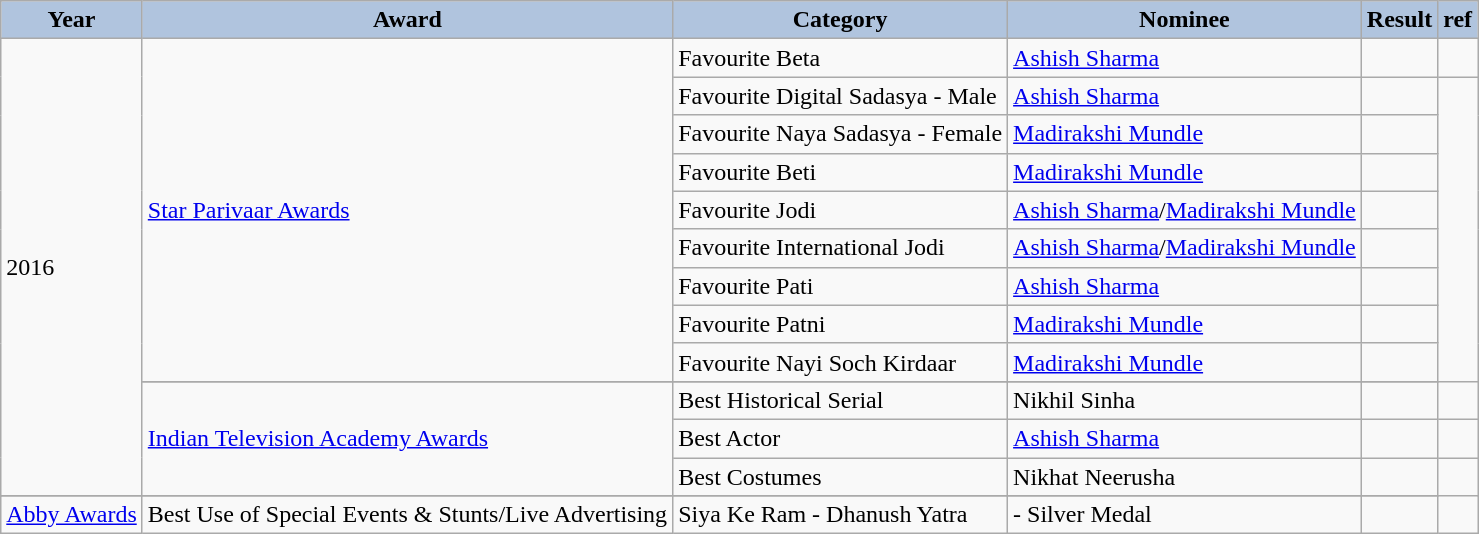<table class="wikitable">
<tr>
<th style="background:#B0C4DE;">Year</th>
<th style="background:#B0C4DE;">Award</th>
<th style="background:#B0C4DE;">Category</th>
<th style="background:#B0C4DE;">Nominee</th>
<th style="background:#B0C4DE;">Result</th>
<th style="background:#B0C4DE;">ref</th>
</tr>
<tr>
<td rowspan="13">2016</td>
<td rowspan="9"><a href='#'>Star Parivaar Awards</a></td>
<td>Favourite Beta</td>
<td><a href='#'>Ashish Sharma</a></td>
<td></td>
<td></td>
</tr>
<tr>
<td>Favourite Digital Sadasya - Male</td>
<td><a href='#'>Ashish Sharma</a></td>
<td></td>
</tr>
<tr>
<td>Favourite Naya Sadasya - Female</td>
<td><a href='#'>Madirakshi Mundle</a></td>
<td></td>
</tr>
<tr>
<td>Favourite Beti</td>
<td><a href='#'>Madirakshi Mundle</a></td>
<td></td>
</tr>
<tr>
<td>Favourite Jodi</td>
<td><a href='#'>Ashish Sharma</a>/<a href='#'>Madirakshi Mundle</a></td>
<td></td>
</tr>
<tr>
<td>Favourite International Jodi</td>
<td><a href='#'>Ashish Sharma</a>/<a href='#'>Madirakshi Mundle</a></td>
<td></td>
</tr>
<tr>
<td>Favourite Pati</td>
<td><a href='#'>Ashish Sharma</a></td>
<td></td>
</tr>
<tr>
<td>Favourite Patni</td>
<td><a href='#'>Madirakshi Mundle</a></td>
<td></td>
</tr>
<tr>
<td>Favourite Nayi Soch Kirdaar</td>
<td><a href='#'>Madirakshi Mundle</a></td>
<td></td>
</tr>
<tr>
</tr>
<tr>
<td rowspan="3"><a href='#'>Indian Television Academy Awards</a></td>
<td>Best Historical Serial</td>
<td>Nikhil Sinha</td>
<td></td>
<td></td>
</tr>
<tr>
<td>Best Actor</td>
<td><a href='#'>Ashish Sharma</a></td>
<td></td>
<td></td>
</tr>
<tr>
<td>Best Costumes</td>
<td>Nikhat Neerusha</td>
<td></td>
<td></td>
</tr>
<tr>
</tr>
<tr>
<td rowspan="1"><a href='#'>Abby Awards</a></td>
<td>Best Use of Special Events & Stunts/Live Advertising</td>
<td>Siya Ke Ram - Dhanush Yatra</td>
<td> - Silver Medal</td>
<td></td>
</tr>
</table>
